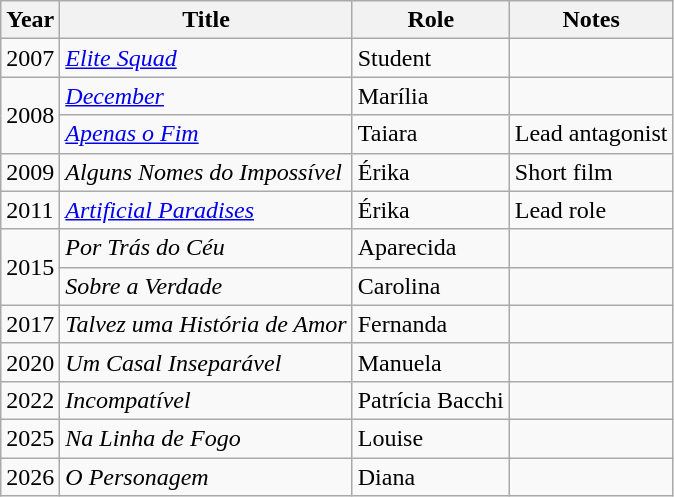<table class="wikitable">
<tr>
<th>Year</th>
<th>Title</th>
<th>Role</th>
<th>Notes</th>
</tr>
<tr>
<td>2007</td>
<td><em><a href='#'>Elite Squad</a></em></td>
<td>Student</td>
<td></td>
</tr>
<tr>
<td rowspan="2">2008</td>
<td><em><a href='#'>December</a></em></td>
<td>Marília</td>
<td></td>
</tr>
<tr>
<td><em><a href='#'>Apenas o Fim</a></em></td>
<td>Taiara</td>
<td>Lead antagonist</td>
</tr>
<tr>
<td>2009</td>
<td><em>Alguns Nomes do Impossível</em></td>
<td>Érika</td>
<td>Short film</td>
</tr>
<tr>
<td>2011</td>
<td><em><a href='#'>Artificial Paradises</a></em></td>
<td>Érika</td>
<td>Lead role</td>
</tr>
<tr>
<td rowspan="2">2015</td>
<td><em>Por Trás do Céu</em></td>
<td>Aparecida</td>
<td></td>
</tr>
<tr>
<td><em>Sobre a Verdade</em></td>
<td>Carolina</td>
<td></td>
</tr>
<tr>
<td>2017</td>
<td><em>Talvez uma História de Amor</em></td>
<td>Fernanda</td>
<td></td>
</tr>
<tr>
<td>2020</td>
<td><em>Um Casal Inseparável</em></td>
<td>Manuela</td>
<td></td>
</tr>
<tr>
<td>2022</td>
<td><em>Incompatível</em></td>
<td>Patrícia Bacchi</td>
<td></td>
</tr>
<tr>
<td>2025</td>
<td><em>Na Linha de Fogo</em></td>
<td>Louise</td>
<td></td>
</tr>
<tr>
<td>2026</td>
<td><em>O Personagem</em></td>
<td>Diana</td>
<td></td>
</tr>
</table>
